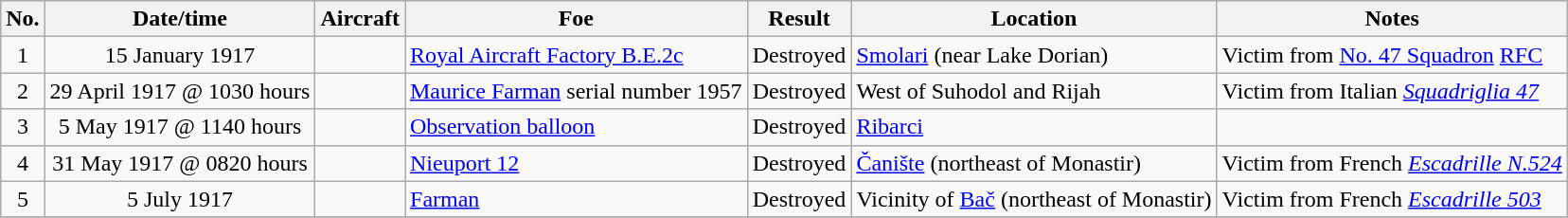<table class="wikitable" border="1" style="margin: 1em auto 1em auto">
<tr>
<th>No.</th>
<th>Date/time</th>
<th>Aircraft</th>
<th>Foe</th>
<th>Result</th>
<th>Location</th>
<th>Notes</th>
</tr>
<tr>
<td align="center">1</td>
<td align="center">15 January 1917</td>
<td></td>
<td><a href='#'>Royal Aircraft Factory B.E.2c</a></td>
<td>Destroyed</td>
<td><a href='#'>Smolari</a> (near Lake Dorian)</td>
<td>Victim from <a href='#'>No. 47 Squadron</a> <a href='#'>RFC</a></td>
</tr>
<tr>
<td align="center">2</td>
<td align="center">29 April 1917 @ 1030 hours</td>
<td></td>
<td><a href='#'>Maurice Farman</a> serial number 1957</td>
<td>Destroyed</td>
<td>West of Suhodol and Rijah</td>
<td>Victim from Italian <em><a href='#'>Squadriglia 47</a></em></td>
</tr>
<tr>
<td align="center">3</td>
<td align="center">5 May 1917 @ 1140 hours</td>
<td></td>
<td><a href='#'>Observation balloon</a></td>
<td>Destroyed</td>
<td><a href='#'>Ribarci</a></td>
<td></td>
</tr>
<tr>
<td align="center">4</td>
<td align="center">31 May 1917 @ 0820 hours</td>
<td></td>
<td><a href='#'>Nieuport 12</a></td>
<td>Destroyed</td>
<td><a href='#'>Čanište</a> (northeast of Monastir)</td>
<td>Victim from French <em><a href='#'>Escadrille N.524</a></em></td>
</tr>
<tr>
<td align="center">5</td>
<td align="center">5 July 1917</td>
<td></td>
<td><a href='#'>Farman</a></td>
<td>Destroyed</td>
<td>Vicinity of <a href='#'>Bač</a> (northeast of Monastir)</td>
<td>Victim from French <em><a href='#'>Escadrille 503</a></em></td>
</tr>
<tr>
</tr>
</table>
